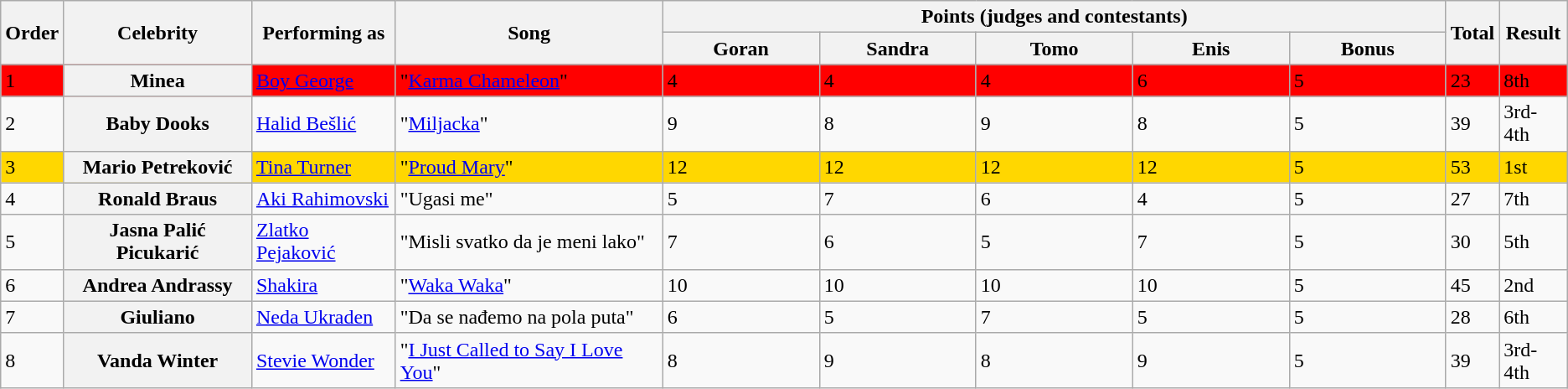<table class=wikitable>
<tr>
<th rowspan="2">Order</th>
<th rowspan="2">Celebrity</th>
<th rowspan="2">Performing as</th>
<th rowspan="2">Song</th>
<th colspan="5" style="width:50%;">Points (judges and contestants)</th>
<th rowspan="2">Total</th>
<th rowspan="2">Result</th>
</tr>
<tr>
<th style="width:10%;">Goran</th>
<th style="width:10%;">Sandra</th>
<th style="width:10%;">Tomo</th>
<th style="width:10%;">Enis</th>
<th style="width:10%;">Bonus</th>
</tr>
<tr bgcolor="red">
<td>1</td>
<th scope="row">Minea</th>
<td><a href='#'>Boy George</a></td>
<td>"<a href='#'>Karma Chameleon</a>"</td>
<td>4</td>
<td>4</td>
<td>4</td>
<td>6</td>
<td>5</td>
<td>23</td>
<td>8th</td>
</tr>
<tr>
<td>2</td>
<th scope="row">Baby Dooks</th>
<td><a href='#'>Halid Bešlić</a></td>
<td>"<a href='#'>Miljacka</a>"</td>
<td>9</td>
<td>8</td>
<td>9</td>
<td>8</td>
<td>5</td>
<td>39</td>
<td>3rd-4th</td>
</tr>
<tr bgcolor="gold">
<td>3</td>
<th scope="row">Mario Petreković</th>
<td><a href='#'>Tina Turner</a></td>
<td>"<a href='#'>Proud Mary</a>"</td>
<td>12</td>
<td>12</td>
<td>12</td>
<td>12</td>
<td>5</td>
<td>53</td>
<td>1st</td>
</tr>
<tr>
<td>4</td>
<th scope="row">Ronald Braus</th>
<td><a href='#'>Aki Rahimovski</a></td>
<td>"Ugasi me"</td>
<td>5</td>
<td>7</td>
<td>6</td>
<td>4</td>
<td>5</td>
<td>27</td>
<td>7th</td>
</tr>
<tr>
<td>5</td>
<th scope="row">Jasna Palić Picukarić</th>
<td><a href='#'>Zlatko Pejaković</a></td>
<td>"Misli svatko da je meni lako"</td>
<td>7</td>
<td>6</td>
<td>5</td>
<td>7</td>
<td>5</td>
<td>30</td>
<td>5th</td>
</tr>
<tr>
<td>6</td>
<th scope="row">Andrea Andrassy</th>
<td><a href='#'>Shakira</a></td>
<td>"<a href='#'>Waka Waka</a>"</td>
<td>10</td>
<td>10</td>
<td>10</td>
<td>10</td>
<td>5</td>
<td>45</td>
<td>2nd</td>
</tr>
<tr>
<td>7</td>
<th scope="row">Giuliano</th>
<td><a href='#'>Neda Ukraden</a></td>
<td>"Da se nađemo na pola puta"</td>
<td>6</td>
<td>5</td>
<td>7</td>
<td>5</td>
<td>5</td>
<td>28</td>
<td>6th</td>
</tr>
<tr>
<td>8</td>
<th scope="row">Vanda Winter</th>
<td><a href='#'>Stevie Wonder</a></td>
<td>"<a href='#'>I Just Called to Say I Love You</a>"</td>
<td>8</td>
<td>9</td>
<td>8</td>
<td>9</td>
<td>5</td>
<td>39</td>
<td>3rd-4th</td>
</tr>
</table>
